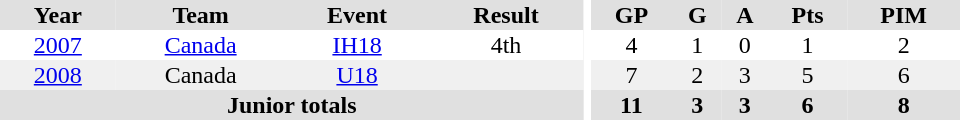<table border="0" cellpadding="1" cellspacing="0" ID="Table3" style="text-align:center; width:40em">
<tr ALIGN="center" bgcolor="#e0e0e0">
<th>Year</th>
<th>Team</th>
<th>Event</th>
<th>Result</th>
<th rowspan="99" bgcolor="#ffffff"></th>
<th>GP</th>
<th>G</th>
<th>A</th>
<th>Pts</th>
<th>PIM</th>
</tr>
<tr>
<td><a href='#'>2007</a></td>
<td><a href='#'>Canada</a></td>
<td><a href='#'>IH18</a></td>
<td>4th</td>
<td>4</td>
<td>1</td>
<td>0</td>
<td>1</td>
<td>2</td>
</tr>
<tr style="background:#f0f0f0;">
<td><a href='#'>2008</a></td>
<td>Canada</td>
<td><a href='#'>U18</a></td>
<td></td>
<td>7</td>
<td>2</td>
<td>3</td>
<td>5</td>
<td>6</td>
</tr>
<tr bgcolor="#e0e0e0">
<th colspan="4">Junior totals</th>
<th>11</th>
<th>3</th>
<th>3</th>
<th>6</th>
<th>8</th>
</tr>
</table>
